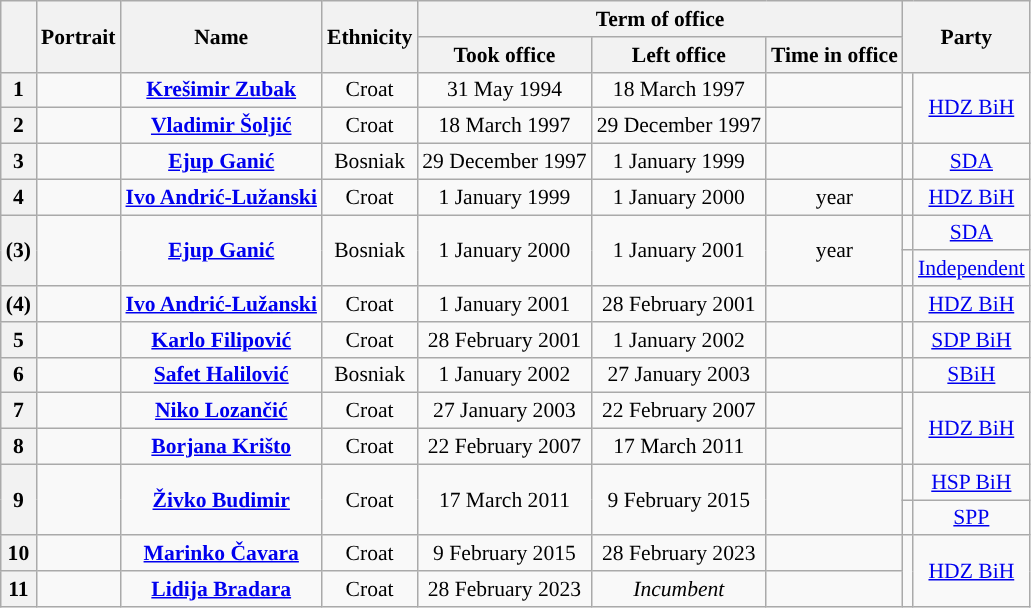<table class="wikitable sortable" style="text-align: center;font-size:90%; border:1px #AAAAFF solid">
<tr>
<th rowspan=2></th>
<th rowspan=2>Portrait</th>
<th rowspan=2>Name<br></th>
<th rowspan=2>Ethnicity</th>
<th colspan=3>Term of office</th>
<th rowspan=2 colspan=2>Party</th>
</tr>
<tr>
<th>Took office</th>
<th>Left office</th>
<th>Time in office</th>
</tr>
<tr>
<th>1</th>
<td></td>
<td><strong><a href='#'>Krešimir Zubak</a></strong><br></td>
<td>Croat</td>
<td>31 May 1994</td>
<td>18 March 1997</td>
<td></td>
<td rowspan=2 style="background:"></td>
<td rowspan=2><a href='#'>HDZ BiH</a></td>
</tr>
<tr>
<th>2</th>
<td></td>
<td><strong><a href='#'>Vladimir Šoljić</a></strong><br></td>
<td>Croat</td>
<td>18 March 1997</td>
<td>29 December 1997</td>
<td></td>
</tr>
<tr>
<th>3</th>
<td></td>
<td><strong><a href='#'>Ejup Ganić</a></strong><br></td>
<td>Bosniak</td>
<td>29 December 1997</td>
<td>1 January 1999</td>
<td></td>
<td style="background:"></td>
<td><a href='#'>SDA</a></td>
</tr>
<tr>
<th>4</th>
<td></td>
<td><strong><a href='#'>Ivo Andrić-Lužanski</a></strong><br></td>
<td>Croat</td>
<td>1 January 1999</td>
<td>1 January 2000</td>
<td> year</td>
<td style="background:"></td>
<td><a href='#'>HDZ BiH</a></td>
</tr>
<tr>
<th rowspan=2>(3)</th>
<td rowspan=2></td>
<td rowspan=2><strong><a href='#'>Ejup Ganić</a></strong><br></td>
<td rowspan=2>Bosniak</td>
<td rowspan=2>1 January 2000</td>
<td rowspan=2>1 January 2001</td>
<td rowspan=2> year</td>
<td style="background:"></td>
<td><a href='#'>SDA</a><br></td>
</tr>
<tr>
<td style="background:"></td>
<td><a href='#'>Independent</a><br></td>
</tr>
<tr>
<th>(4)</th>
<td></td>
<td><strong><a href='#'>Ivo Andrić-Lužanski</a></strong><br></td>
<td>Croat</td>
<td>1 January 2001</td>
<td>28 February 2001</td>
<td></td>
<td style="background:"></td>
<td><a href='#'>HDZ BiH</a></td>
</tr>
<tr>
<th>5</th>
<td></td>
<td><strong><a href='#'>Karlo Filipović</a></strong><br></td>
<td>Croat</td>
<td>28 February 2001</td>
<td>1 January 2002</td>
<td></td>
<td style="background:"></td>
<td><a href='#'>SDP BiH</a></td>
</tr>
<tr>
<th>6</th>
<td></td>
<td><strong><a href='#'>Safet Halilović</a></strong><br></td>
<td>Bosniak</td>
<td>1 January 2002</td>
<td>27 January 2003</td>
<td></td>
<td style="background:"></td>
<td><a href='#'>SBiH</a></td>
</tr>
<tr>
<th>7</th>
<td></td>
<td><strong><a href='#'>Niko Lozančić</a></strong><br></td>
<td>Croat</td>
<td>27 January 2003</td>
<td>22 February 2007</td>
<td></td>
<td rowspan=2 style="background:"></td>
<td rowspan=2><a href='#'>HDZ BiH</a></td>
</tr>
<tr>
<th>8</th>
<td></td>
<td><strong><a href='#'>Borjana Krišto</a></strong><br></td>
<td>Croat</td>
<td>22 February 2007</td>
<td>17 March 2011</td>
<td></td>
</tr>
<tr>
<th rowspan=2>9</th>
<td rowspan=2></td>
<td rowspan=2><strong><a href='#'>Živko Budimir</a></strong><br></td>
<td rowspan=2>Croat</td>
<td rowspan=2>17 March 2011</td>
<td rowspan=2>9 February 2015</td>
<td rowspan=2></td>
<td style="background:"></td>
<td><a href='#'>HSP BiH</a><br></td>
</tr>
<tr>
<td style="background:"></td>
<td><a href='#'>SPP</a><br></td>
</tr>
<tr>
<th>10</th>
<td></td>
<td><strong><a href='#'>Marinko Čavara</a></strong><br></td>
<td>Croat</td>
<td>9 February 2015</td>
<td>28 February 2023</td>
<td></td>
<td rowspan=2 style="background:"></td>
<td rowspan=2><a href='#'>HDZ BiH</a></td>
</tr>
<tr>
<th>11</th>
<td></td>
<td><strong><a href='#'>Lidija Bradara</a></strong><br></td>
<td>Croat</td>
<td>28 February 2023</td>
<td><em>Incumbent</em></td>
<td></td>
</tr>
</table>
